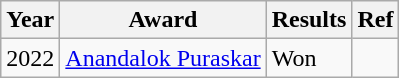<table class="wikitable">
<tr>
<th>Year</th>
<th>Award</th>
<th>Results</th>
<th>Ref</th>
</tr>
<tr>
<td>2022</td>
<td><a href='#'>Anandalok Puraskar</a></td>
<td>Won</td>
<td></td>
</tr>
</table>
